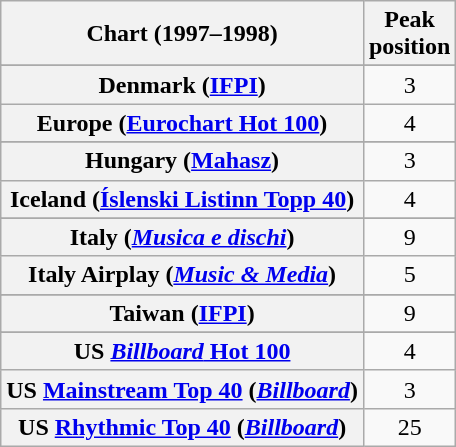<table class="wikitable sortable plainrowheaders" style="text-align:center">
<tr>
<th scope="col">Chart (1997–1998)</th>
<th scope="col">Peak<br>position</th>
</tr>
<tr>
</tr>
<tr>
</tr>
<tr>
</tr>
<tr>
</tr>
<tr>
</tr>
<tr>
</tr>
<tr>
<th scope="row">Denmark (<a href='#'>IFPI</a>)</th>
<td>3</td>
</tr>
<tr>
<th scope="row">Europe (<a href='#'>Eurochart Hot 100</a>)</th>
<td>4</td>
</tr>
<tr>
</tr>
<tr>
</tr>
<tr>
</tr>
<tr>
<th scope="row">Hungary (<a href='#'>Mahasz</a>)</th>
<td>3</td>
</tr>
<tr>
<th scope="row">Iceland (<a href='#'>Íslenski Listinn Topp 40</a>)</th>
<td>4</td>
</tr>
<tr>
</tr>
<tr>
<th scope="row">Italy (<em><a href='#'>Musica e dischi</a></em>)</th>
<td>9</td>
</tr>
<tr>
<th scope="row">Italy Airplay (<em><a href='#'>Music & Media</a></em>)</th>
<td>5</td>
</tr>
<tr>
</tr>
<tr>
</tr>
<tr>
</tr>
<tr>
</tr>
<tr>
</tr>
<tr>
</tr>
<tr>
</tr>
<tr>
<th scope="row">Taiwan (<a href='#'>IFPI</a>)</th>
<td>9</td>
</tr>
<tr>
</tr>
<tr>
</tr>
<tr>
<th scope="row">US <a href='#'><em>Billboard</em> Hot 100</a></th>
<td>4</td>
</tr>
<tr>
<th scope="row">US <a href='#'>Mainstream Top 40</a> (<em><a href='#'>Billboard</a></em>)</th>
<td>3</td>
</tr>
<tr>
<th scope="row">US <a href='#'>Rhythmic Top 40</a> (<em><a href='#'>Billboard</a></em>)</th>
<td>25</td>
</tr>
</table>
